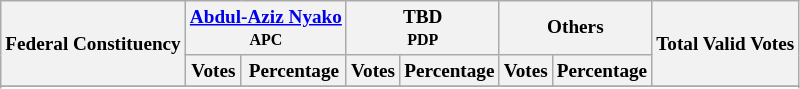<table class="wikitable sortable mw-collapsible" style=" font-size: 80%">
<tr>
<th rowspan="2">Federal Constituency</th>
<th colspan="2"><a href='#'>Abdul-Aziz Nyako</a><br><small>APC</small></th>
<th colspan="2">TBD<br><small>PDP</small></th>
<th colspan="2">Others</th>
<th rowspan="2">Total Valid Votes</th>
</tr>
<tr>
<th>Votes</th>
<th>Percentage</th>
<th>Votes</th>
<th>Percentage</th>
<th>Votes</th>
<th>Percentage</th>
</tr>
<tr>
</tr>
<tr>
</tr>
<tr>
</tr>
<tr>
</tr>
<tr>
</tr>
<tr>
</tr>
</table>
